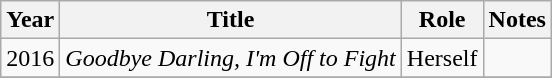<table class="wikitable sortable" summary="List of Film appearances and roles">
<tr>
<th>Year</th>
<th>Title</th>
<th>Role</th>
<th class="unsortable">Notes</th>
</tr>
<tr>
<td>2016</td>
<td><em>Goodbye Darling, I'm Off to Fight</em></td>
<td>Herself</td>
<td></td>
</tr>
<tr>
</tr>
</table>
